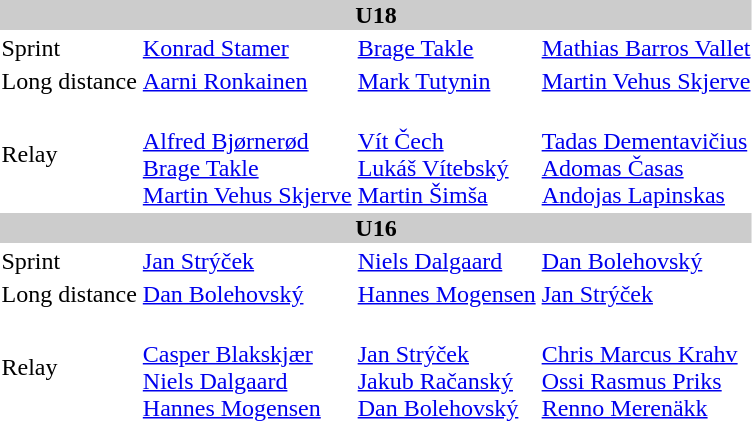<table>
<tr style="background:#ccc; width:100%;">
<td colspan=4 align=center><strong>U18</strong></td>
</tr>
<tr>
<td>Sprint</td>
<td> <a href='#'>Konrad Stamer</a></td>
<td> <a href='#'>Brage Takle</a></td>
<td> <a href='#'>Mathias Barros Vallet</a></td>
</tr>
<tr>
<td>Long distance</td>
<td> <a href='#'>Aarni Ronkainen</a></td>
<td> <a href='#'>Mark Tutynin</a></td>
<td> <a href='#'>Martin Vehus Skjerve</a></td>
</tr>
<tr>
<td>Relay</td>
<td><br><a href='#'>Alfred Bjørnerød</a><br><a href='#'>Brage Takle</a><br><a href='#'>Martin Vehus Skjerve</a></td>
<td><br><a href='#'>Vít Čech</a><br><a href='#'>Lukáš Vítebský</a><br><a href='#'>Martin Šimša</a></td>
<td><br><a href='#'>Tadas Dementavičius</a><br><a href='#'>Adomas Časas</a><br><a href='#'>Andojas Lapinskas</a></td>
</tr>
<tr style="background:#ccc; width:100%;">
<td colspan=4 align=center><strong>U16</strong></td>
</tr>
<tr>
<td>Sprint</td>
<td> <a href='#'>Jan Strýček</a></td>
<td> <a href='#'>Niels Dalgaard</a></td>
<td> <a href='#'>Dan Bolehovský</a></td>
</tr>
<tr>
<td>Long distance</td>
<td> <a href='#'>Dan Bolehovský</a></td>
<td> <a href='#'>Hannes Mogensen</a></td>
<td> <a href='#'>Jan Strýček</a></td>
</tr>
<tr>
<td>Relay</td>
<td><br><a href='#'>Casper Blakskjær</a><br><a href='#'>Niels Dalgaard</a><br><a href='#'>Hannes Mogensen</a></td>
<td><br><a href='#'>Jan Strýček</a><br><a href='#'>Jakub Račanský</a><br><a href='#'>Dan Bolehovský</a></td>
<td><br><a href='#'>Chris Marcus Krahv</a><br><a href='#'>Ossi Rasmus Priks</a><br><a href='#'>Renno Merenäkk</a></td>
</tr>
</table>
